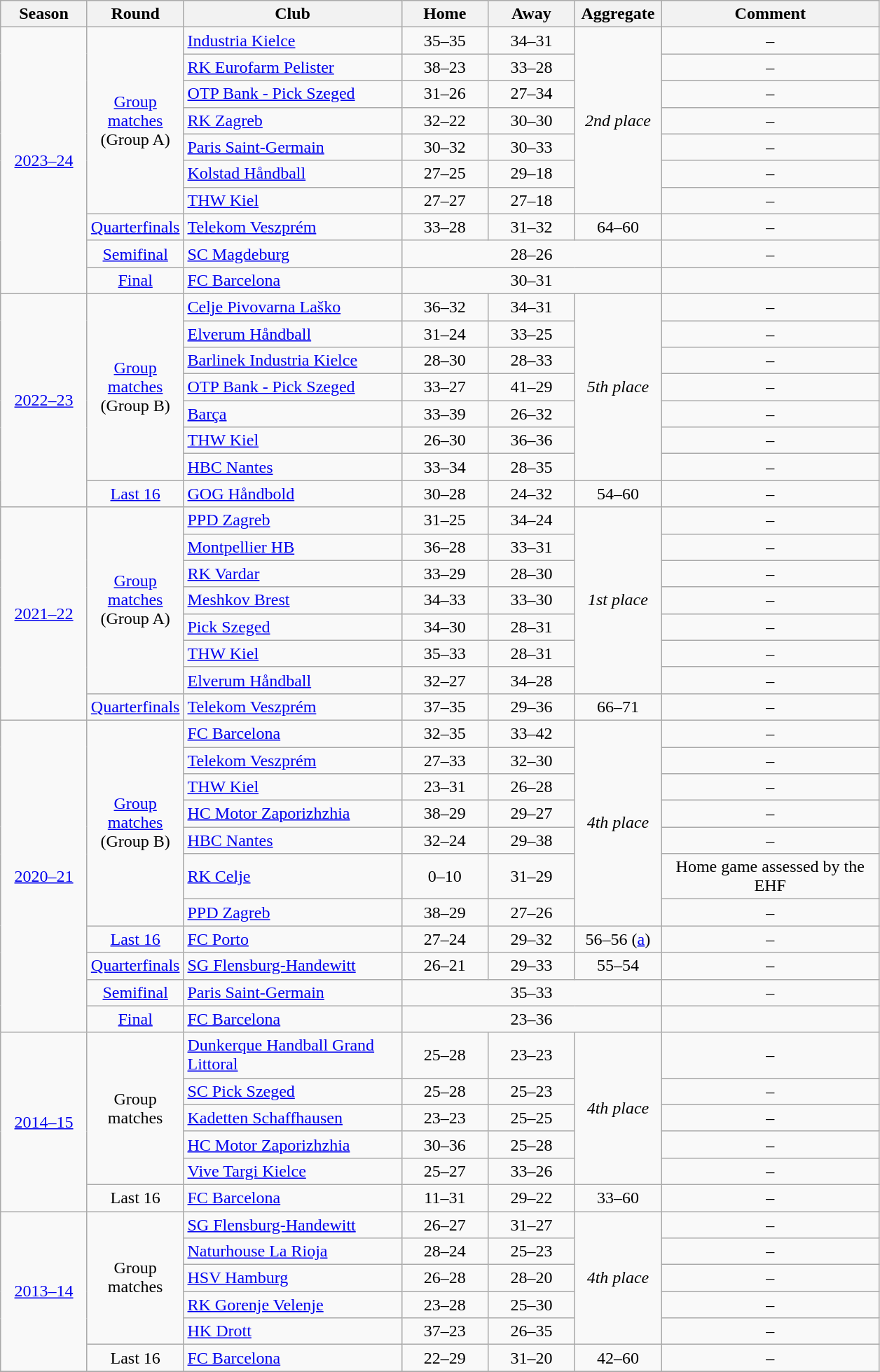<table class="wikitable" style="text-align:center">
<tr>
<th width=75px>Season</th>
<th width=75px>Round</th>
<th width=200px>Club</th>
<th width=75px>Home</th>
<th width=75px>Away</th>
<th width=75px>Aggregate</th>
<th width=200px>Comment</th>
</tr>
<tr>
<td rowspan="10"><a href='#'>2023–24</a></td>
<td rowspan="7" style="text-align:center;"><a href='#'>Group matches</a><br>(Group A)</td>
<td align=left> <a href='#'>Industria Kielce</a></td>
<td style="text-align:center;">35–35</td>
<td style="text-align:center;">34–31</td>
<td rowspan="7" style="text-align:center;"><em>2nd place</em></td>
<td>–</td>
</tr>
<tr>
<td align=left> <a href='#'>RK Eurofarm Pelister</a></td>
<td style="text-align:center;">38–23</td>
<td style="text-align:center;">33–28</td>
<td>–</td>
</tr>
<tr>
<td align=left> <a href='#'>OTP Bank - Pick Szeged</a></td>
<td style="text-align:center;">31–26</td>
<td style="text-align:center;">27–34</td>
<td>–</td>
</tr>
<tr>
<td align=left> <a href='#'>RK Zagreb</a></td>
<td style="text-align:center;">32–22</td>
<td style="text-align:center;">30–30</td>
<td>–</td>
</tr>
<tr>
<td align=left> <a href='#'>Paris Saint-Germain</a></td>
<td style="text-align:center;">30–32</td>
<td style="text-align:center;">30–33</td>
<td>–</td>
</tr>
<tr>
<td align=left> <a href='#'>Kolstad Håndball</a></td>
<td style="text-align:center;">27–25</td>
<td style="text-align:center;">29–18</td>
<td>–</td>
</tr>
<tr>
<td align=left> <a href='#'>THW Kiel</a></td>
<td style="text-align:center;">27–27</td>
<td style="text-align:center;">27–18</td>
<td>–</td>
</tr>
<tr>
<td><a href='#'>Quarterfinals</a></td>
<td align="left"> <a href='#'>Telekom Veszprém</a></td>
<td style="text-align:center;">33–28</td>
<td style="text-align:center;">31–32</td>
<td style="text-align:center;">64–60</td>
<td>–</td>
</tr>
<tr>
<td><a href='#'>Semifinal</a></td>
<td align=left> <a href='#'>SC Magdeburg</a></td>
<td colspan="3">28–26</td>
<td>–</td>
</tr>
<tr>
<td><a href='#'>Final</a></td>
<td align=left> <a href='#'>FC Barcelona</a></td>
<td colspan="3">30–31</td>
<td></td>
</tr>
<tr>
<td rowspan="8"><a href='#'>2022–23</a></td>
<td rowspan="7" style="text-align:center;"><a href='#'>Group matches</a><br>(Group B)</td>
<td align=left> <a href='#'>Celje Pivovarna Laško</a></td>
<td style="text-align:center;">36–32</td>
<td style="text-align:center;">34–31</td>
<td rowspan="7" style="text-align:center;"><em>5th place</em></td>
<td>–</td>
</tr>
<tr>
<td align=left> <a href='#'>Elverum Håndball</a></td>
<td style="text-align:center;">31–24</td>
<td style="text-align:center;">33–25</td>
<td>–</td>
</tr>
<tr>
<td align=left> <a href='#'>Barlinek Industria Kielce</a></td>
<td style="text-align:center;">28–30</td>
<td style="text-align:center;">28–33</td>
<td>–</td>
</tr>
<tr>
<td align=left> <a href='#'>OTP Bank - Pick Szeged</a></td>
<td style="text-align:center;">33–27</td>
<td style="text-align:center;">41–29</td>
<td>–</td>
</tr>
<tr>
<td align=left> <a href='#'>Barça</a></td>
<td style="text-align:center;">33–39</td>
<td style="text-align:center;">26–32</td>
<td>–</td>
</tr>
<tr>
<td align=left> <a href='#'>THW Kiel</a></td>
<td style="text-align:center;">26–30</td>
<td style="text-align:center;">36–36</td>
<td>–</td>
</tr>
<tr>
<td align=left> <a href='#'>HBC Nantes</a></td>
<td style="text-align:center;">33–34</td>
<td style="text-align:center;">28–35</td>
<td>–</td>
</tr>
<tr>
<td><a href='#'>Last 16</a></td>
<td align="left"> <a href='#'>GOG Håndbold</a></td>
<td style="text-align:center;">30–28</td>
<td style="text-align:center;">24–32</td>
<td style="text-align:center;">54–60</td>
<td>–</td>
</tr>
<tr>
<td rowspan="8"><a href='#'>2021–22</a></td>
<td rowspan="7" style="text-align:center;"><a href='#'>Group matches</a><br>(Group A)</td>
<td align=left> <a href='#'>PPD Zagreb</a></td>
<td style="text-align:center;">31–25</td>
<td style="text-align:center;">34–24</td>
<td rowspan="7" style="text-align:center;"><em>1st place</em></td>
<td>–</td>
</tr>
<tr>
<td align=left> <a href='#'>Montpellier HB</a></td>
<td style="text-align:center;">36–28</td>
<td style="text-align:center;">33–31</td>
<td>–</td>
</tr>
<tr>
<td align=left> <a href='#'>RK Vardar</a></td>
<td style="text-align:center;">33–29</td>
<td style="text-align:center;">28–30</td>
<td>–</td>
</tr>
<tr>
<td align=left> <a href='#'>Meshkov Brest</a></td>
<td style="text-align:center;">34–33</td>
<td style="text-align:center;">33–30</td>
<td>–</td>
</tr>
<tr>
<td align=left> <a href='#'>Pick Szeged</a></td>
<td style="text-align:center;">34–30</td>
<td style="text-align:center;">28–31</td>
<td>–</td>
</tr>
<tr>
<td align=left> <a href='#'>THW Kiel</a></td>
<td style="text-align:center;">35–33</td>
<td style="text-align:center;">28–31</td>
<td>–</td>
</tr>
<tr>
<td align=left> <a href='#'>Elverum Håndball</a></td>
<td style="text-align:center;">32–27</td>
<td style="text-align:center;">34–28</td>
<td>–</td>
</tr>
<tr>
<td><a href='#'>Quarterfinals</a></td>
<td align="left"> <a href='#'>Telekom Veszprém</a></td>
<td style="text-align:center;">37–35</td>
<td style="text-align:center;">29–36</td>
<td style="text-align:center;">66–71</td>
<td>–</td>
</tr>
<tr>
<td rowspan="11"><a href='#'>2020–21</a></td>
<td rowspan="7" style="text-align:center;"><a href='#'>Group matches</a><br>(Group B)</td>
<td align=left> <a href='#'>FC Barcelona</a></td>
<td style="text-align:center;">32–35</td>
<td style="text-align:center;">33–42</td>
<td rowspan="7" style="text-align:center;"><em>4th place</em></td>
<td>–</td>
</tr>
<tr>
<td align=left> <a href='#'>Telekom Veszprém</a></td>
<td style="text-align:center;">27–33</td>
<td style="text-align:center;">32–30</td>
<td>–</td>
</tr>
<tr>
<td align=left> <a href='#'>THW Kiel</a></td>
<td style="text-align:center;">23–31</td>
<td style="text-align:center;">26–28</td>
<td>–</td>
</tr>
<tr>
<td align=left> <a href='#'>HC Motor Zaporizhzhia</a></td>
<td style="text-align:center;">38–29</td>
<td style="text-align:center;">29–27</td>
<td>–</td>
</tr>
<tr>
<td align=left> <a href='#'>HBC Nantes</a></td>
<td style="text-align:center;">32–24</td>
<td style="text-align:center;">29–38</td>
<td>–</td>
</tr>
<tr>
<td align=left> <a href='#'>RK Celje</a></td>
<td style="text-align:center;">0–10</td>
<td style="text-align:center;">31–29</td>
<td>Home game assessed by the EHF</td>
</tr>
<tr>
<td align=left> <a href='#'>PPD Zagreb</a></td>
<td style="text-align:center;">38–29</td>
<td style="text-align:center;">27–26</td>
<td>–</td>
</tr>
<tr>
<td><a href='#'>Last 16</a></td>
<td align=left> <a href='#'>FC Porto</a></td>
<td style="text-align:center;">27–24</td>
<td style="text-align:center;">29–32</td>
<td style="text-align:center;">56–56 (<a href='#'>a</a>)</td>
<td>–</td>
</tr>
<tr>
<td><a href='#'>Quarterfinals</a></td>
<td align=left> <a href='#'>SG Flensburg-Handewitt</a></td>
<td>26–21</td>
<td>29–33</td>
<td>55–54</td>
<td>–</td>
</tr>
<tr>
<td><a href='#'>Semifinal</a></td>
<td align=left> <a href='#'>Paris Saint-Germain</a></td>
<td colspan="3">35–33</td>
<td>–</td>
</tr>
<tr>
<td><a href='#'>Final</a></td>
<td align=left> <a href='#'>FC Barcelona</a></td>
<td colspan="3">23–36</td>
<td></td>
</tr>
<tr>
<td rowspan="6"><a href='#'>2014–15</a></td>
<td rowspan="5">Group matches</td>
<td align="left"> <a href='#'>Dunkerque Handball Grand Littoral</a></td>
<td>25–28</td>
<td>23–23</td>
<td rowspan="5"><em>4th place</em></td>
<td>–</td>
</tr>
<tr>
<td align="left"> <a href='#'>SC Pick Szeged</a></td>
<td>25–28</td>
<td>25–23</td>
<td>–</td>
</tr>
<tr>
<td align="left"> <a href='#'>Kadetten Schaffhausen</a></td>
<td>23–23</td>
<td>25–25</td>
<td>–</td>
</tr>
<tr>
<td align="left"> <a href='#'>HC Motor Zaporizhzhia</a></td>
<td>30–36</td>
<td>25–28</td>
<td>–</td>
</tr>
<tr>
<td align="left"> <a href='#'>Vive Targi Kielce</a></td>
<td>25–27</td>
<td>33–26</td>
<td>–</td>
</tr>
<tr>
<td>Last 16</td>
<td align=left> <a href='#'>FC Barcelona</a></td>
<td>11–31</td>
<td>29–22</td>
<td>33–60</td>
<td>–</td>
</tr>
<tr>
<td rowspan="6"><a href='#'>2013–14</a></td>
<td rowspan="5">Group matches</td>
<td align="left"> <a href='#'>SG Flensburg-Handewitt</a></td>
<td>26–27</td>
<td>31–27</td>
<td rowspan="5"><em>4th place</em></td>
<td>–</td>
</tr>
<tr>
<td align="left"> <a href='#'>Naturhouse La Rioja</a></td>
<td>28–24</td>
<td>25–23</td>
<td>–</td>
</tr>
<tr>
<td align="left"> <a href='#'>HSV Hamburg</a></td>
<td>26–28</td>
<td>28–20</td>
<td>–</td>
</tr>
<tr>
<td align="left"> <a href='#'>RK Gorenje Velenje</a></td>
<td>23–28</td>
<td>25–30</td>
<td>–</td>
</tr>
<tr>
<td align="left"> <a href='#'>HK Drott</a></td>
<td>37–23</td>
<td>26–35</td>
<td>–</td>
</tr>
<tr>
<td>Last 16</td>
<td align=left> <a href='#'>FC Barcelona</a></td>
<td>22–29</td>
<td>31–20</td>
<td>42–60</td>
<td>–</td>
</tr>
<tr>
</tr>
</table>
